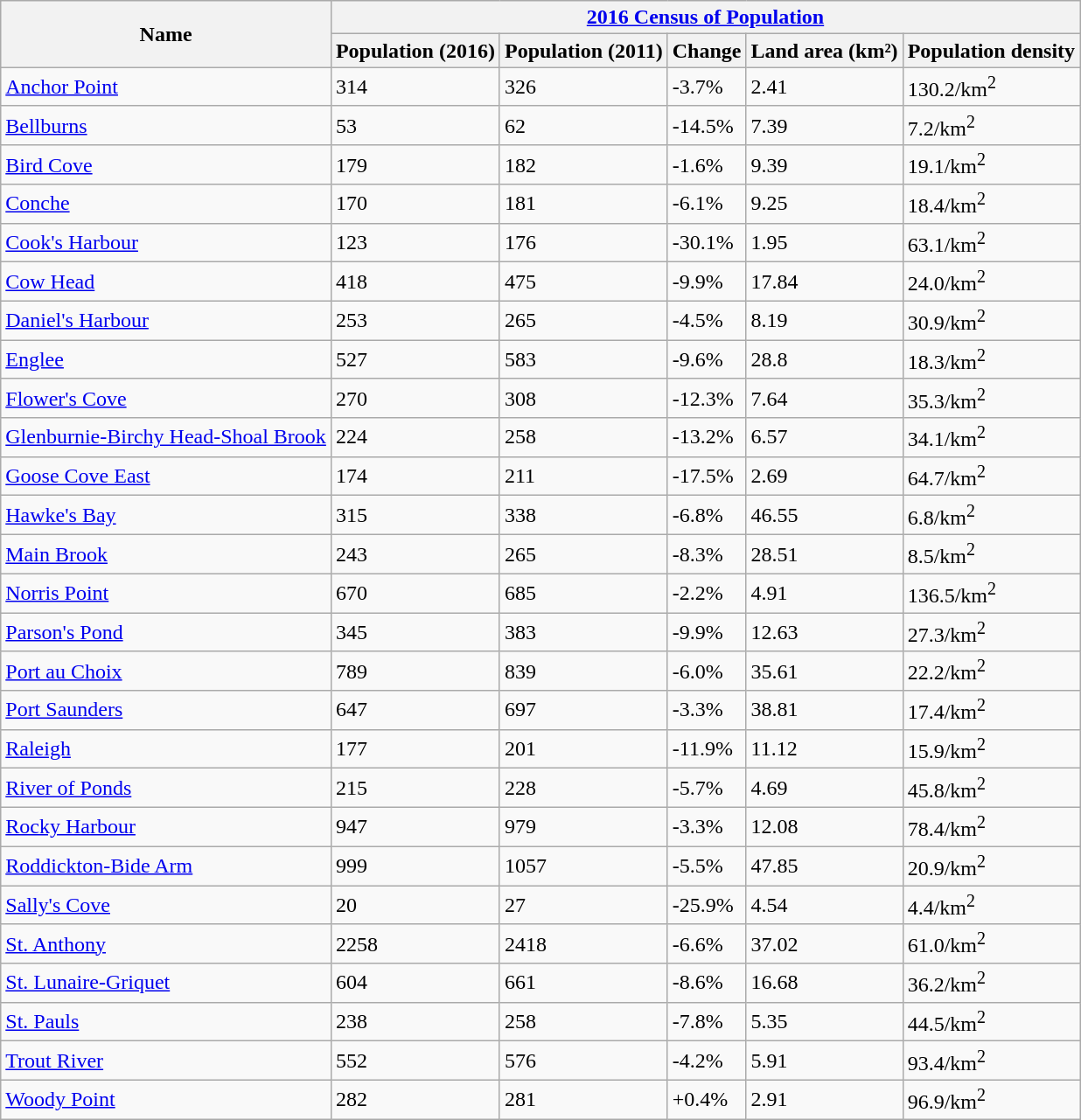<table class="wikitable sortable">
<tr>
<th rowspan="2">Name</th>
<th colspan="5"><a href='#'>2016 Census of Population</a></th>
</tr>
<tr>
<th scope="col" data-sort-type="number">Population (2016)</th>
<th scope="col" data-sort-type="number">Population (2011)</th>
<th scope="col" data-sort-type="number">Change</th>
<th scope="col" data-sort-type="number">Land area (km²)</th>
<th scope="col" data-sort-type="number">Population density</th>
</tr>
<tr>
<td><a href='#'>Anchor Point</a></td>
<td>314</td>
<td>326</td>
<td><span>-3.7%</span></td>
<td>2.41</td>
<td>130.2/km<sup>2</sup></td>
</tr>
<tr>
<td><a href='#'>Bellburns</a></td>
<td>53</td>
<td>62</td>
<td><span>-14.5%</span></td>
<td>7.39</td>
<td>7.2/km<sup>2</sup></td>
</tr>
<tr>
<td><a href='#'>Bird Cove</a></td>
<td>179</td>
<td>182</td>
<td><span>-1.6%</span></td>
<td>9.39</td>
<td>19.1/km<sup>2</sup></td>
</tr>
<tr>
<td><a href='#'>Conche</a></td>
<td>170</td>
<td>181</td>
<td><span>-6.1%</span></td>
<td>9.25</td>
<td>18.4/km<sup>2</sup></td>
</tr>
<tr>
<td><a href='#'>Cook's Harbour</a></td>
<td>123</td>
<td>176</td>
<td><span>-30.1%</span></td>
<td>1.95</td>
<td>63.1/km<sup>2</sup></td>
</tr>
<tr>
<td><a href='#'>Cow Head</a></td>
<td>418</td>
<td>475</td>
<td><span>-9.9%</span></td>
<td>17.84</td>
<td>24.0/km<sup>2</sup></td>
</tr>
<tr>
<td><a href='#'>Daniel's Harbour</a></td>
<td>253</td>
<td>265</td>
<td><span>-4.5%</span></td>
<td>8.19</td>
<td>30.9/km<sup>2</sup></td>
</tr>
<tr>
<td><a href='#'>Englee</a></td>
<td>527</td>
<td>583</td>
<td><span>-9.6%</span></td>
<td>28.8</td>
<td>18.3/km<sup>2</sup></td>
</tr>
<tr>
<td><a href='#'>Flower's Cove</a></td>
<td>270</td>
<td>308</td>
<td><span>-12.3%</span></td>
<td>7.64</td>
<td>35.3/km<sup>2</sup></td>
</tr>
<tr>
<td><a href='#'>Glenburnie-Birchy Head-Shoal Brook</a></td>
<td>224</td>
<td>258</td>
<td><span>-13.2%</span></td>
<td>6.57</td>
<td>34.1/km<sup>2</sup></td>
</tr>
<tr>
<td><a href='#'>Goose Cove East</a></td>
<td>174</td>
<td>211</td>
<td><span>-17.5%</span></td>
<td>2.69</td>
<td>64.7/km<sup>2</sup></td>
</tr>
<tr>
<td><a href='#'>Hawke's Bay</a></td>
<td>315</td>
<td>338</td>
<td><span>-6.8%</span></td>
<td>46.55</td>
<td>6.8/km<sup>2</sup></td>
</tr>
<tr>
<td><a href='#'>Main Brook</a></td>
<td>243</td>
<td>265</td>
<td><span>-8.3%</span></td>
<td>28.51</td>
<td>8.5/km<sup>2</sup></td>
</tr>
<tr>
<td><a href='#'>Norris Point</a></td>
<td>670</td>
<td>685</td>
<td><span>-2.2%</span></td>
<td>4.91</td>
<td>136.5/km<sup>2</sup></td>
</tr>
<tr>
<td><a href='#'>Parson's Pond</a></td>
<td>345</td>
<td>383</td>
<td><span>-9.9%</span></td>
<td>12.63</td>
<td>27.3/km<sup>2</sup></td>
</tr>
<tr>
<td><a href='#'>Port au Choix</a></td>
<td>789</td>
<td>839</td>
<td><span>-6.0%</span></td>
<td>35.61</td>
<td>22.2/km<sup>2</sup></td>
</tr>
<tr>
<td><a href='#'>Port Saunders</a></td>
<td>647</td>
<td>697</td>
<td><span>-3.3%</span></td>
<td>38.81</td>
<td>17.4/km<sup>2</sup></td>
</tr>
<tr>
<td><a href='#'>Raleigh</a></td>
<td>177</td>
<td>201</td>
<td><span>-11.9%</span></td>
<td>11.12</td>
<td>15.9/km<sup>2</sup></td>
</tr>
<tr>
<td><a href='#'>River of Ponds</a></td>
<td>215</td>
<td>228</td>
<td><span>-5.7%</span></td>
<td>4.69</td>
<td>45.8/km<sup>2</sup></td>
</tr>
<tr>
<td><a href='#'>Rocky Harbour</a></td>
<td>947</td>
<td>979</td>
<td><span>-3.3%</span></td>
<td>12.08</td>
<td>78.4/km<sup>2</sup></td>
</tr>
<tr>
<td><a href='#'>Roddickton-Bide Arm</a></td>
<td>999</td>
<td>1057</td>
<td><span>-5.5%</span></td>
<td>47.85</td>
<td>20.9/km<sup>2</sup></td>
</tr>
<tr>
<td><a href='#'>Sally's Cove</a></td>
<td>20</td>
<td>27</td>
<td><span>-25.9%</span></td>
<td>4.54</td>
<td>4.4/km<sup>2</sup></td>
</tr>
<tr>
<td><a href='#'>St. Anthony</a></td>
<td>2258</td>
<td>2418</td>
<td><span>-6.6%</span></td>
<td>37.02</td>
<td>61.0/km<sup>2</sup></td>
</tr>
<tr>
<td><a href='#'>St. Lunaire-Griquet</a></td>
<td>604</td>
<td>661</td>
<td><span>-8.6%</span></td>
<td>16.68</td>
<td>36.2/km<sup>2</sup></td>
</tr>
<tr>
<td><a href='#'>St. Pauls</a></td>
<td>238</td>
<td>258</td>
<td><span>-7.8%</span></td>
<td>5.35</td>
<td>44.5/km<sup>2</sup></td>
</tr>
<tr>
<td><a href='#'>Trout River</a></td>
<td>552</td>
<td>576</td>
<td><span>-4.2%</span></td>
<td>5.91</td>
<td>93.4/km<sup>2</sup></td>
</tr>
<tr>
<td><a href='#'>Woody Point</a></td>
<td>282</td>
<td>281</td>
<td><span>+0.4%</span></td>
<td>2.91</td>
<td>96.9/km<sup>2</sup></td>
</tr>
</table>
